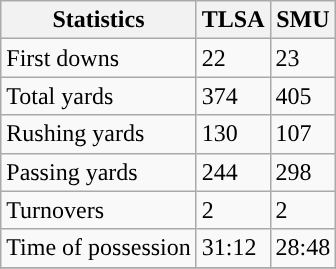<table class="wikitable">
<tr>
<th>Statistics</th>
<th>TLSA</th>
<th>SMU</th>
</tr>
<tr>
<td>First downs</td>
<td>22</td>
<td>23</td>
</tr>
<tr>
<td>Total yards</td>
<td>374</td>
<td>405</td>
</tr>
<tr>
<td>Rushing yards</td>
<td>130</td>
<td>107</td>
</tr>
<tr>
<td>Passing yards</td>
<td>244</td>
<td>298</td>
</tr>
<tr>
<td>Turnovers</td>
<td>2</td>
<td>2</td>
</tr>
<tr>
<td>Time of possession</td>
<td>31:12</td>
<td>28:48</td>
</tr>
<tr>
</tr>
</table>
